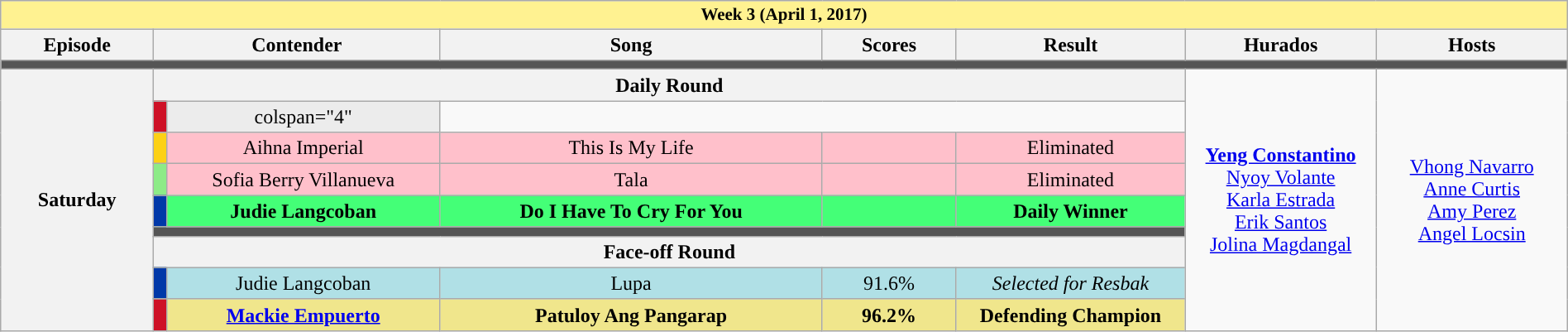<table class="wikitable mw-collapsible mw-collapsed" style="width:100%; text-align:center;;">
<tr>
<th style="background-color:#fff291;font-size:14px"  colspan="8">Week 3 (April 1, 2017)</th>
</tr>
<tr>
<th width="8%">Episode</th>
<th colspan="2" width="15%">Contender</th>
<th width="20%">Song</th>
<th width="7%">Scores</th>
<th width="12%">Result</th>
<th width="10%">Hurados</th>
<th width="10%">Hosts</th>
</tr>
<tr>
<td colspan="8" style="background:#555;"></td>
</tr>
<tr>
<th rowspan="9">Saturday<br></th>
<th colspan="5">Daily Round</th>
<td rowspan="9"><strong><a href='#'>Yeng Constantino</a></strong><br><a href='#'>Nyoy Volante</a><br><a href='#'>Karla Estrada</a><br><a href='#'>Erik Santos</a><br><a href='#'>Jolina Magdangal</a></td>
<td rowspan="9"><a href='#'>Vhong Navarro</a><br><a href='#'>Anne Curtis</a><br><a href='#'>Amy Perez</a><br><a href='#'>Angel Locsin</a></td>
</tr>
<tr style="background:#ECECEC"|>
<td style="background:#CE1126"></td>
<td>colspan="4" </td>
</tr>
<tr style="background:pink">
<td style="background:#FCD116"></td>
<td>Aihna Imperial</td>
<td>This Is My Life</td>
<td></td>
<td>Eliminated</td>
</tr>
<tr style="background:pink">
<td style="background:#8DEB87"></td>
<td>Sofia Berry Villanueva</td>
<td>Tala</td>
<td></td>
<td>Eliminated</td>
</tr>
<tr style="background:#44FF77"|>
<td style="background:#0038A8"></td>
<td><strong>Judie Langcoban</strong></td>
<td><strong>Do I Have To Cry For You</strong></td>
<td></td>
<td><strong>Daily Winner</strong></td>
</tr>
<tr>
<td colspan="5" style="background:#555;"></td>
</tr>
<tr>
<th colspan="5">Face-off Round</th>
</tr>
<tr style="background:#B0E0E6">
<td style="background:#0038A8"></td>
<td>Judie Langcoban</td>
<td>Lupa</td>
<td>91.6%</td>
<td><em>Selected for Resbak</em></td>
</tr>
<tr style="background:#F0E68C">
<td style="background:#CE1126"></td>
<td><strong><a href='#'>Mackie Empuerto</a></strong></td>
<td><strong>Patuloy Ang Pangarap</strong></td>
<td><strong>96.2%</strong></td>
<td><strong>Defending Champion</strong></td>
</tr>
</table>
